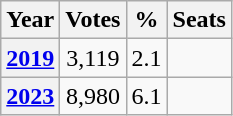<table class=wikitable style=text-align:center>
<tr>
<th>Year</th>
<th>Votes</th>
<th>%</th>
<th>Seats</th>
</tr>
<tr>
<th><a href='#'>2019</a></th>
<td>3,119</td>
<td>2.1</td>
<td></td>
</tr>
<tr>
<th><a href='#'>2023</a></th>
<td>8,980</td>
<td>6.1</td>
<td></td>
</tr>
</table>
